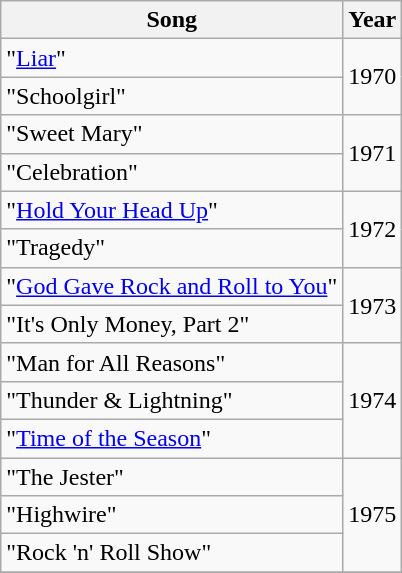<table class="wikitable">
<tr>
<th>Song</th>
<th>Year</th>
</tr>
<tr>
<td>"<a href='#'>Liar</a>"</td>
<td rowspan="2">1970</td>
</tr>
<tr>
<td>"Schoolgirl"</td>
</tr>
<tr>
<td>"Sweet Mary"</td>
<td rowspan="2">1971</td>
</tr>
<tr>
<td>"Celebration"</td>
</tr>
<tr>
<td>"<a href='#'>Hold Your Head Up</a>"</td>
<td rowspan="2">1972</td>
</tr>
<tr>
<td>"Tragedy"</td>
</tr>
<tr>
<td>"<a href='#'>God Gave Rock and Roll to You</a>"</td>
<td rowspan="2">1973</td>
</tr>
<tr>
<td>"It's Only Money, Part 2"</td>
</tr>
<tr>
<td>"Man for All Reasons"</td>
<td rowspan="3">1974</td>
</tr>
<tr>
<td>"Thunder & Lightning"</td>
</tr>
<tr>
<td>"<a href='#'>Time of the Season</a>"</td>
</tr>
<tr>
<td>"The Jester"</td>
<td rowspan="3">1975</td>
</tr>
<tr>
<td>"Highwire"</td>
</tr>
<tr>
<td>"Rock 'n' Roll Show"</td>
</tr>
<tr>
</tr>
</table>
